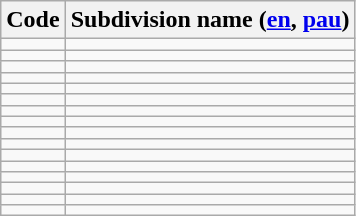<table class="wikitable sortable">
<tr>
<th>Code</th>
<th>Subdivision name (<a href='#'>en</a>, <a href='#'>pau</a>)</th>
</tr>
<tr>
<td></td>
<td></td>
</tr>
<tr>
<td></td>
<td></td>
</tr>
<tr>
<td></td>
<td></td>
</tr>
<tr>
<td></td>
<td></td>
</tr>
<tr>
<td></td>
<td></td>
</tr>
<tr>
<td></td>
<td></td>
</tr>
<tr>
<td></td>
<td></td>
</tr>
<tr>
<td></td>
<td></td>
</tr>
<tr>
<td></td>
<td></td>
</tr>
<tr>
<td></td>
<td></td>
</tr>
<tr>
<td></td>
<td></td>
</tr>
<tr>
<td></td>
<td></td>
</tr>
<tr>
<td></td>
<td></td>
</tr>
<tr>
<td></td>
<td></td>
</tr>
<tr>
<td></td>
<td></td>
</tr>
<tr>
<td></td>
<td></td>
</tr>
</table>
